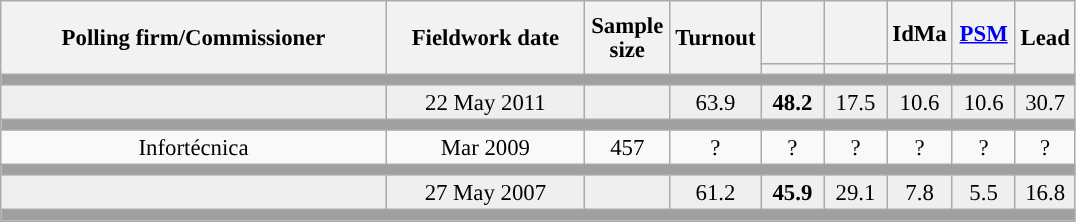<table class="wikitable collapsible collapsed" style="text-align:center; font-size:95%; line-height:16px;">
<tr style="height:42px;">
<th style="width:250px;" rowspan="2">Polling firm/Commissioner</th>
<th style="width:125px;" rowspan="2">Fieldwork date</th>
<th style="width:50px;" rowspan="2">Sample size</th>
<th style="width:45px;" rowspan="2">Turnout</th>
<th style="width:35px;"></th>
<th style="width:35px;"></th>
<th style="width:35px;">IdMa</th>
<th style="width:35px;"><a href='#'>PSM</a></th>
<th style="width:30px;" rowspan="2">Lead</th>
</tr>
<tr>
<th style="color:inherit;background:"></th>
<th style="color:inherit;background:"></th>
<th style="color:inherit;background:"></th>
<th style="color:inherit;background:"></th>
</tr>
<tr>
<td colspan="9" style="background:#A0A0A0"></td>
</tr>
<tr style="background:#EFEFEF;">
<td><strong></strong></td>
<td>22 May 2011</td>
<td></td>
<td>63.9</td>
<td><strong>48.2</strong><br></td>
<td>17.5<br></td>
<td>10.6<br></td>
<td>10.6<br></td>
<td style="background:">30.7</td>
</tr>
<tr>
<td colspan="9" style="background:#A0A0A0"></td>
</tr>
<tr>
<td>Infortécnica</td>
<td>Mar 2009</td>
<td>457</td>
<td>?</td>
<td>?<br></td>
<td>?<br></td>
<td>?<br></td>
<td>?<br></td>
<td style="background:">?</td>
</tr>
<tr>
<td colspan="9" style="background:#A0A0A0"></td>
</tr>
<tr style="background:#EFEFEF;">
<td><strong></strong></td>
<td>27 May 2007</td>
<td></td>
<td>61.2</td>
<td><strong>45.9</strong><br></td>
<td>29.1<br></td>
<td>7.8<br></td>
<td>5.5<br></td>
<td style="background:">16.8</td>
</tr>
<tr>
<td colspan="9" style="background:#A0A0A0"></td>
</tr>
</table>
